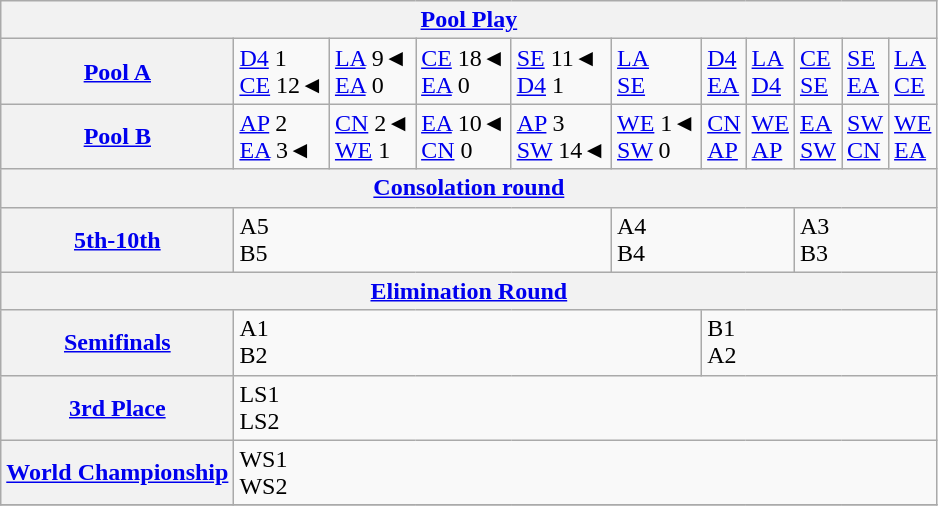<table class="wikitable">
<tr>
<th colspan="11"><a href='#'>Pool Play</a></th>
</tr>
<tr>
<th><a href='#'>Pool A</a></th>
<td> <a href='#'>D4</a> 1  <br>  <a href='#'>CE</a> 12◄ <br></td>
<td> <a href='#'>LA</a> 9◄ <br>  <a href='#'>EA</a> 0 <br></td>
<td> <a href='#'>CE</a> 18◄  <br>  <a href='#'>EA</a> 0 <br></td>
<td> <a href='#'>SE</a> 11◄ <br>  <a href='#'>D4</a> 1 <br></td>
<td> <a href='#'>LA</a>  <br>  <a href='#'>SE</a> <br></td>
<td> <a href='#'>D4</a> <br>  <a href='#'>EA</a> <br></td>
<td> <a href='#'>LA</a> <br>  <a href='#'>D4</a> <br></td>
<td> <a href='#'>CE</a> <br>  <a href='#'>SE</a> <br></td>
<td> <a href='#'>SE</a> <br>  <a href='#'>EA</a> <br></td>
<td> <a href='#'>LA</a>  <br>  <a href='#'>CE</a> <br></td>
</tr>
<tr>
<th><a href='#'>Pool B</a></th>
<td> <a href='#'>AP</a> 2  <br>  <a href='#'>EA</a> 3◄ <br></td>
<td> <a href='#'>CN</a> 2◄ <br>  <a href='#'>WE</a> 1 <br></td>
<td> <a href='#'>EA</a> 10◄ <br>  <a href='#'>CN</a> 0 <br></td>
<td> <a href='#'>AP</a> 3  <br>  <a href='#'>SW</a> 14◄ <br></td>
<td> <a href='#'>WE</a> 1◄ <br>  <a href='#'>SW</a> 0 <br></td>
<td> <a href='#'>CN</a>  <br>  <a href='#'>AP</a> <br></td>
<td> <a href='#'>WE</a> <br>  <a href='#'>AP</a> <br></td>
<td> <a href='#'>EA</a> <br>  <a href='#'>SW</a> <br></td>
<td> <a href='#'>SW</a> <br>  <a href='#'>CN</a> <br></td>
<td> <a href='#'>WE</a> <br>  <a href='#'>EA</a> <br></td>
</tr>
<tr>
<th colspan="11"><a href='#'>Consolation round</a></th>
</tr>
<tr>
<th><a href='#'>5th-10th</a></th>
<td colspan="4">A5  <br> B5</td>
<td colspan="3">A4  <br> B4</td>
<td colspan="3">A3 <br> B3</td>
</tr>
<tr>
<th colspan="11"><a href='#'>Elimination Round</a></th>
</tr>
<tr>
<th><a href='#'>Semifinals</a></th>
<td colspan="5">A1 <br> B2</td>
<td colspan="5">B1  <br> A2</td>
</tr>
<tr>
<th><a href='#'>3rd Place</a></th>
<td colspan="10">LS1 <br> LS2</td>
</tr>
<tr>
<th><a href='#'>World Championship</a></th>
<td colspan="10">WS1 <br> WS2</td>
</tr>
<tr>
</tr>
</table>
